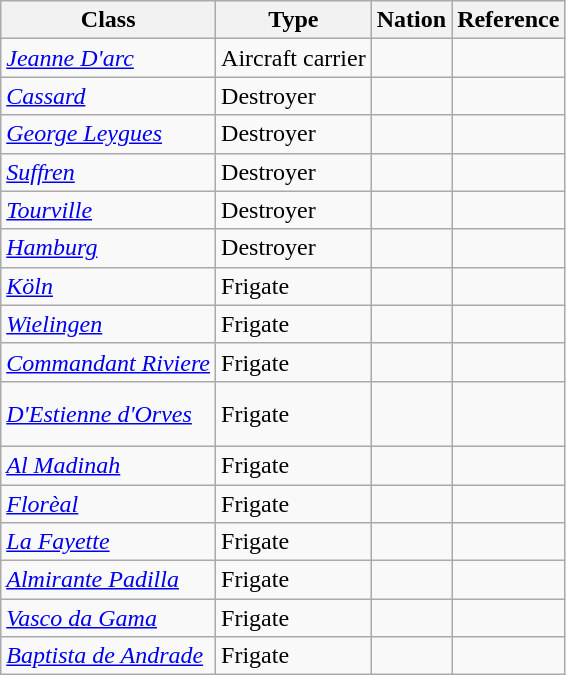<table class="wikitable">
<tr>
<th>Class</th>
<th>Type</th>
<th>Nation</th>
<th>Reference</th>
</tr>
<tr>
<td><em><a href='#'>Jeanne D'arc</a></em></td>
<td>Aircraft carrier</td>
<td></td>
<td></td>
</tr>
<tr>
<td><em><a href='#'>Cassard</a></em></td>
<td>Destroyer</td>
<td></td>
<td></td>
</tr>
<tr>
<td><em><a href='#'>George Leygues</a></em></td>
<td>Destroyer</td>
<td></td>
<td></td>
</tr>
<tr>
<td><em><a href='#'>Suffren</a></em></td>
<td>Destroyer</td>
<td></td>
<td></td>
</tr>
<tr>
<td><em><a href='#'>Tourville</a></em></td>
<td>Destroyer</td>
<td></td>
<td></td>
</tr>
<tr>
<td><em><a href='#'>Hamburg</a></em></td>
<td>Destroyer</td>
<td></td>
<td></td>
</tr>
<tr>
<td><em><a href='#'>Köln</a></em></td>
<td>Frigate</td>
<td></td>
<td></td>
</tr>
<tr>
<td><em><a href='#'>Wielingen</a></em></td>
<td>Frigate</td>
<td><br></td>
<td></td>
</tr>
<tr>
<td><em><a href='#'>Commandant Riviere</a></em></td>
<td>Frigate</td>
<td><br></td>
<td></td>
</tr>
<tr>
<td><em><a href='#'>D'Estienne d'Orves</a></em></td>
<td>Frigate</td>
<td><br><br></td>
<td></td>
</tr>
<tr>
<td><em><a href='#'>Al Madinah</a></em></td>
<td>Frigate</td>
<td></td>
<td></td>
</tr>
<tr>
<td><em><a href='#'>Florèal</a></em></td>
<td>Frigate</td>
<td></td>
<td></td>
</tr>
<tr>
<td><em><a href='#'>La Fayette</a></em></td>
<td>Frigate</td>
<td></td>
<td></td>
</tr>
<tr>
<td><em><a href='#'>Almirante Padilla</a></em></td>
<td>Frigate</td>
<td><br></td>
<td></td>
</tr>
<tr>
<td><em><a href='#'>Vasco da Gama</a></em></td>
<td>Frigate</td>
<td></td>
<td></td>
</tr>
<tr>
<td><em><a href='#'>Baptista de Andrade</a></em></td>
<td>Frigate</td>
<td></td>
<td></td>
</tr>
</table>
